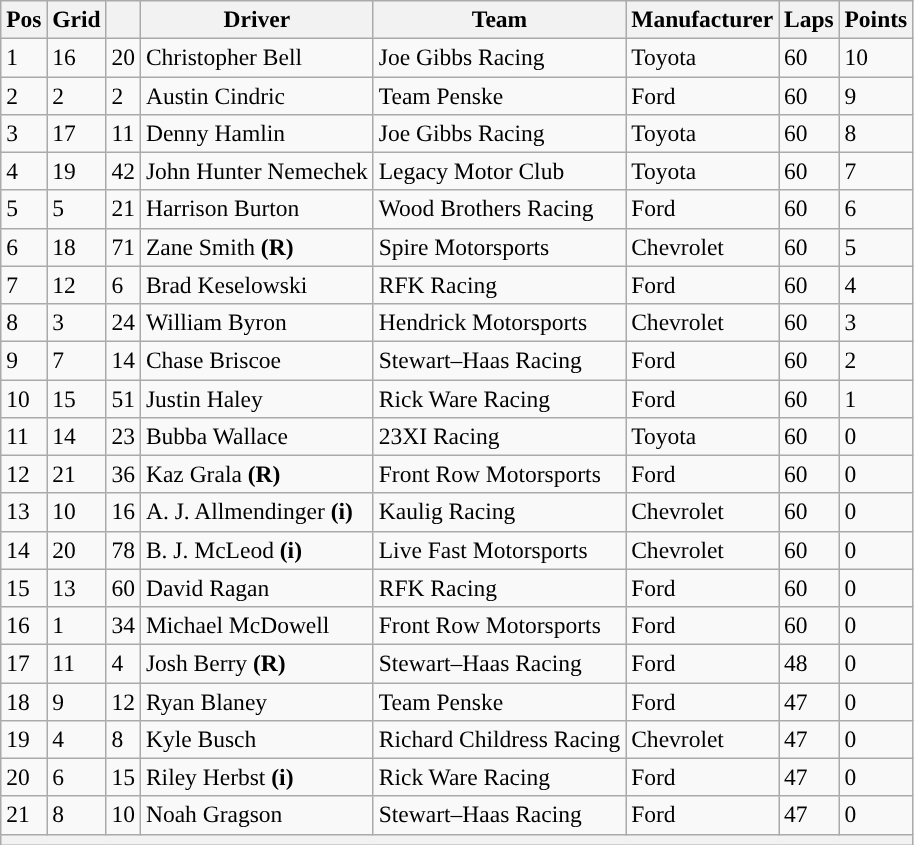<table class="wikitable" style="font-size:98%">
<tr>
<th>Pos</th>
<th>Grid</th>
<th></th>
<th>Driver</th>
<th>Team</th>
<th>Manufacturer</th>
<th>Laps</th>
<th>Points</th>
</tr>
<tr>
<td>1</td>
<td>16</td>
<td>20</td>
<td>Christopher Bell</td>
<td>Joe Gibbs Racing</td>
<td>Toyota</td>
<td>60</td>
<td>10</td>
</tr>
<tr>
<td>2</td>
<td>2</td>
<td>2</td>
<td>Austin Cindric</td>
<td>Team Penske</td>
<td>Ford</td>
<td>60</td>
<td>9</td>
</tr>
<tr>
<td>3</td>
<td>17</td>
<td>11</td>
<td>Denny Hamlin</td>
<td>Joe Gibbs Racing</td>
<td>Toyota</td>
<td>60</td>
<td>8</td>
</tr>
<tr>
<td>4</td>
<td>19</td>
<td>42</td>
<td>John Hunter Nemechek</td>
<td>Legacy Motor Club</td>
<td>Toyota</td>
<td>60</td>
<td>7</td>
</tr>
<tr>
<td>5</td>
<td>5</td>
<td>21</td>
<td>Harrison Burton</td>
<td>Wood Brothers Racing</td>
<td>Ford</td>
<td>60</td>
<td>6</td>
</tr>
<tr>
<td>6</td>
<td>18</td>
<td>71</td>
<td>Zane Smith <strong>(R)</strong></td>
<td>Spire Motorsports</td>
<td>Chevrolet</td>
<td>60</td>
<td>5</td>
</tr>
<tr>
<td>7</td>
<td>12</td>
<td>6</td>
<td>Brad Keselowski</td>
<td>RFK Racing</td>
<td>Ford</td>
<td>60</td>
<td>4</td>
</tr>
<tr>
<td>8</td>
<td>3</td>
<td>24</td>
<td>William Byron</td>
<td>Hendrick Motorsports</td>
<td>Chevrolet</td>
<td>60</td>
<td>3</td>
</tr>
<tr>
<td>9</td>
<td>7</td>
<td>14</td>
<td>Chase Briscoe</td>
<td>Stewart–Haas Racing</td>
<td>Ford</td>
<td>60</td>
<td>2</td>
</tr>
<tr>
<td>10</td>
<td>15</td>
<td>51</td>
<td>Justin Haley</td>
<td>Rick Ware Racing</td>
<td>Ford</td>
<td>60</td>
<td>1</td>
</tr>
<tr>
<td>11</td>
<td>14</td>
<td>23</td>
<td>Bubba Wallace</td>
<td>23XI Racing</td>
<td>Toyota</td>
<td>60</td>
<td>0</td>
</tr>
<tr>
<td>12</td>
<td>21</td>
<td>36</td>
<td>Kaz Grala <strong>(R)</strong></td>
<td>Front Row Motorsports</td>
<td>Ford</td>
<td>60</td>
<td>0</td>
</tr>
<tr>
<td>13</td>
<td>10</td>
<td>16</td>
<td>A. J. Allmendinger <strong>(i)</strong></td>
<td>Kaulig Racing</td>
<td>Chevrolet</td>
<td>60</td>
<td>0</td>
</tr>
<tr>
<td>14</td>
<td>20</td>
<td>78</td>
<td>B. J. McLeod <strong>(i)</strong></td>
<td>Live Fast Motorsports</td>
<td>Chevrolet</td>
<td>60</td>
<td>0</td>
</tr>
<tr>
<td>15</td>
<td>13</td>
<td>60</td>
<td>David Ragan</td>
<td>RFK Racing</td>
<td>Ford</td>
<td>60</td>
<td>0</td>
</tr>
<tr>
<td>16</td>
<td>1</td>
<td>34</td>
<td>Michael McDowell</td>
<td>Front Row Motorsports</td>
<td>Ford</td>
<td>60</td>
<td>0</td>
</tr>
<tr>
<td>17</td>
<td>11</td>
<td>4</td>
<td>Josh Berry <strong>(R)</strong></td>
<td>Stewart–Haas Racing</td>
<td>Ford</td>
<td>48</td>
<td>0</td>
</tr>
<tr>
<td>18</td>
<td>9</td>
<td>12</td>
<td>Ryan Blaney</td>
<td>Team Penske</td>
<td>Ford</td>
<td>47</td>
<td>0</td>
</tr>
<tr>
<td>19</td>
<td>4</td>
<td>8</td>
<td>Kyle Busch</td>
<td>Richard Childress Racing</td>
<td>Chevrolet</td>
<td>47</td>
<td>0</td>
</tr>
<tr>
<td>20</td>
<td>6</td>
<td>15</td>
<td>Riley Herbst <strong>(i)</strong></td>
<td>Rick Ware Racing</td>
<td>Ford</td>
<td>47</td>
<td>0</td>
</tr>
<tr>
<td>21</td>
<td>8</td>
<td>10</td>
<td>Noah Gragson</td>
<td>Stewart–Haas Racing</td>
<td>Ford</td>
<td>47</td>
<td>0</td>
</tr>
<tr>
<th colspan="8"></th>
</tr>
</table>
